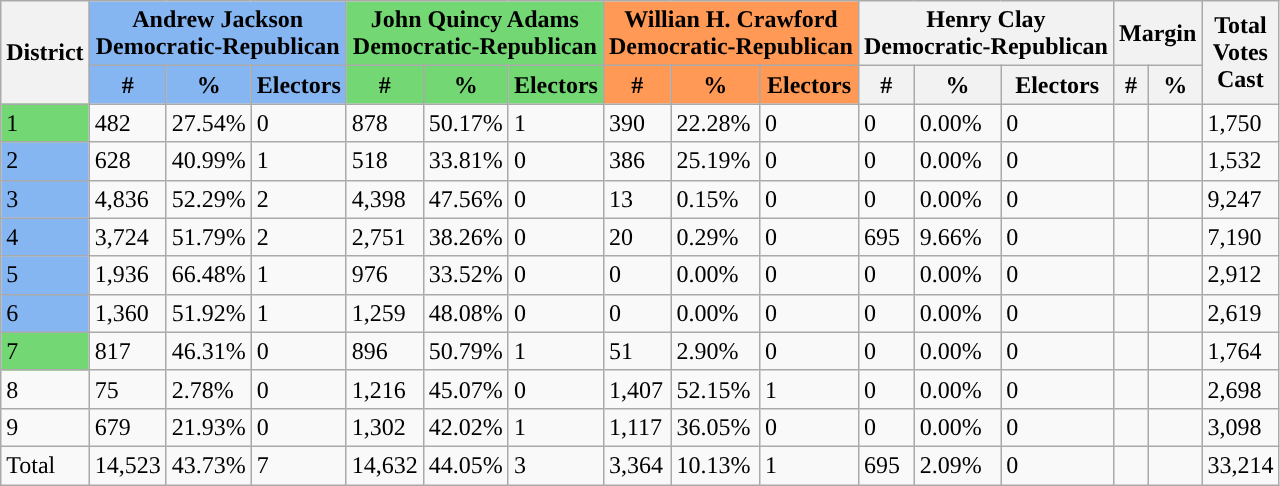<table class="wikitable sortable">
<tr>
<th rowspan="2">District</th>
<th colspan="3" style="background-color:#86b6f2">Andrew Jackson<br>Democratic-Republican</th>
<th colspan="3" style="background-color:#73d873">John Quincy Adams<br>Democratic-Republican</th>
<th colspan="3" style="background-color:#ff9955">Willian H. Crawford<br>Democratic-Republican</th>
<th colspan="3" >Henry Clay<br>Democratic-Republican</th>
<th colspan="2">Margin</th>
<th rowspan="2">Total<br>Votes<br>Cast </th>
</tr>
<tr>
<th style="background-color:#86b6f2">#</th>
<th style="background-color:#86b6f2">%</th>
<th style="background-color:#86b6f2">Electors</th>
<th style="background-color:#73d873">#</th>
<th style="background-color:#73d873">%</th>
<th style="background-color:#73d873">Electors</th>
<th style="background-color:#ff9955">#</th>
<th style="background-color:#ff9955">%</th>
<th style="background-color:#ff9955">Electors</th>
<th>#</th>
<th>%</th>
<th>Electors</th>
<th>#</th>
<th>%</th>
</tr>
<tr>
<td style="background-color:#73d873">1</td>
<td>482</td>
<td>27.54%</td>
<td>0</td>
<td>878</td>
<td>50.17%</td>
<td>1</td>
<td>390</td>
<td>22.28%</td>
<td>0</td>
<td>0</td>
<td>0.00%</td>
<td>0</td>
<td></td>
<td></td>
<td>1,750</td>
</tr>
<tr>
<td style="background-color:#86b6f2">2</td>
<td>628</td>
<td>40.99%</td>
<td>1</td>
<td>518</td>
<td>33.81%</td>
<td>0</td>
<td>386</td>
<td>25.19%</td>
<td>0</td>
<td>0</td>
<td>0.00%</td>
<td>0</td>
<td></td>
<td></td>
<td>1,532</td>
</tr>
<tr>
<td style="background-color:#86b6f2">3</td>
<td>4,836</td>
<td>52.29%</td>
<td>2</td>
<td>4,398</td>
<td>47.56%</td>
<td>0</td>
<td>13</td>
<td>0.15%</td>
<td>0</td>
<td>0</td>
<td>0.00%</td>
<td>0</td>
<td></td>
<td></td>
<td>9,247</td>
</tr>
<tr>
<td style="background-color:#86b6f2">4</td>
<td>3,724</td>
<td>51.79%</td>
<td>2</td>
<td>2,751</td>
<td>38.26%</td>
<td>0</td>
<td>20</td>
<td>0.29%</td>
<td>0</td>
<td>695</td>
<td>9.66%</td>
<td>0</td>
<td></td>
<td></td>
<td>7,190</td>
</tr>
<tr>
<td style="background-color:#86b6f2">5</td>
<td>1,936</td>
<td>66.48%</td>
<td>1</td>
<td>976</td>
<td>33.52%</td>
<td>0</td>
<td>0</td>
<td>0.00%</td>
<td>0</td>
<td>0</td>
<td>0.00%</td>
<td>0</td>
<td></td>
<td></td>
<td>2,912</td>
</tr>
<tr>
<td style="background-color:#86b6f2">6</td>
<td>1,360</td>
<td>51.92%</td>
<td>1</td>
<td>1,259</td>
<td>48.08%</td>
<td>0</td>
<td>0</td>
<td>0.00%</td>
<td>0</td>
<td>0</td>
<td>0.00%</td>
<td>0</td>
<td></td>
<td></td>
<td>2,619</td>
</tr>
<tr>
<td style="background-color:#73d873">7</td>
<td>817</td>
<td>46.31%</td>
<td>0</td>
<td>896</td>
<td>50.79%</td>
<td>1</td>
<td>51</td>
<td>2.90%</td>
<td>0</td>
<td>0</td>
<td>0.00%</td>
<td>0</td>
<td></td>
<td></td>
<td>1,764</td>
</tr>
<tr>
<td>8</td>
<td>75</td>
<td>2.78%</td>
<td>0</td>
<td>1,216</td>
<td>45.07%</td>
<td>0</td>
<td>1,407</td>
<td>52.15%</td>
<td>1</td>
<td>0</td>
<td>0.00%</td>
<td>0</td>
<td></td>
<td></td>
<td>2,698</td>
</tr>
<tr>
<td>9</td>
<td>679</td>
<td>21.93%</td>
<td>0</td>
<td>1,302</td>
<td>42.02%</td>
<td>1</td>
<td>1,117</td>
<td>36.05%</td>
<td>0</td>
<td>0</td>
<td>0.00%</td>
<td>0</td>
<td></td>
<td></td>
<td>3,098</td>
</tr>
<tr>
<td>Total</td>
<td>14,523</td>
<td>43.73%</td>
<td>7</td>
<td>14,632</td>
<td>44.05%</td>
<td>3</td>
<td>3,364</td>
<td>10.13%</td>
<td>1</td>
<td>695</td>
<td>2.09%</td>
<td>0</td>
<td></td>
<td></td>
<td>33,214</td>
</tr>
</table>
